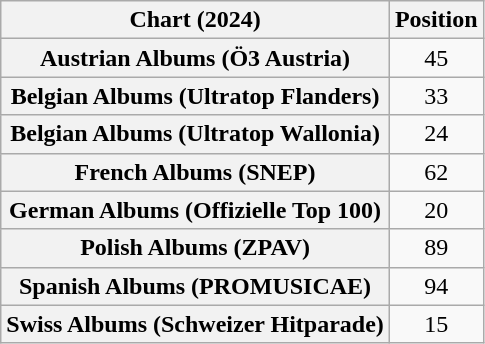<table class="wikitable sortable plainrowheaders" style="text-align:center">
<tr>
<th scope="col">Chart (2024)</th>
<th scope="col">Position</th>
</tr>
<tr>
<th scope="row">Austrian Albums (Ö3 Austria)</th>
<td>45</td>
</tr>
<tr>
<th scope="row">Belgian Albums (Ultratop Flanders)</th>
<td>33</td>
</tr>
<tr>
<th scope="row">Belgian Albums (Ultratop Wallonia)</th>
<td>24</td>
</tr>
<tr>
<th scope="row">French Albums (SNEP)</th>
<td>62</td>
</tr>
<tr>
<th scope="row">German Albums (Offizielle Top 100)</th>
<td>20</td>
</tr>
<tr>
<th scope="row">Polish Albums (ZPAV)</th>
<td>89</td>
</tr>
<tr>
<th scope="row">Spanish Albums (PROMUSICAE)</th>
<td>94</td>
</tr>
<tr>
<th scope="row">Swiss Albums (Schweizer Hitparade)</th>
<td>15</td>
</tr>
</table>
